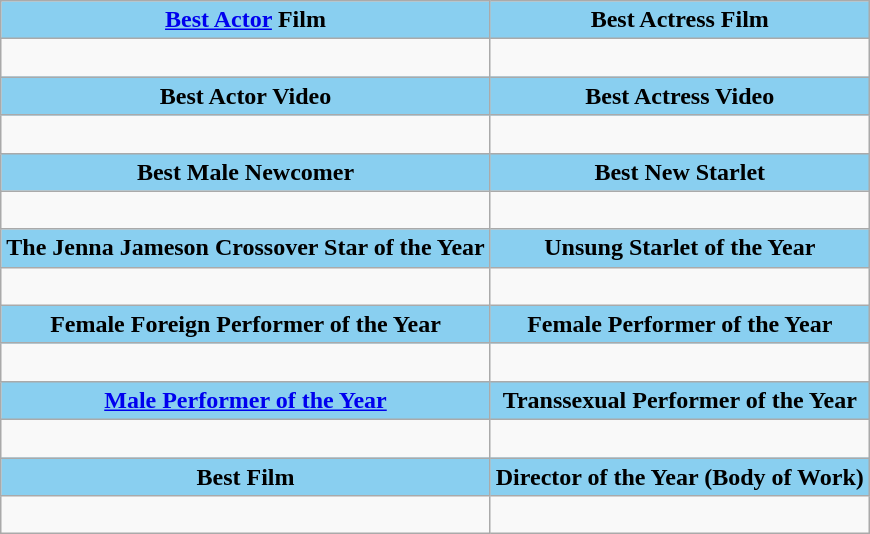<table class=wikitable>
<tr>
<th style="background:#89cff0"><a href='#'>Best Actor</a> Film</th>
<th style="background:#89cff0">Best Actress Film</th>
</tr>
<tr>
<td valign="top"><br></td>
<td valign="top"><br></td>
</tr>
<tr>
<th style="background:#89cff0">Best Actor Video</th>
<th style="background:#89cff0">Best Actress Video</th>
</tr>
<tr>
<td valign="top"><br></td>
<td valign="top"><br></td>
</tr>
<tr>
<th style="background:#89cff0">Best Male Newcomer</th>
<th style="background:#89cff0">Best New Starlet</th>
</tr>
<tr>
<td valign="top"><br></td>
<td valign="top"><br>




</td>
</tr>
<tr>
<th style="background:#89cff0">The Jenna Jameson Crossover Star of the Year</th>
<th style="background:#89cff0">Unsung Starlet of the Year</th>
</tr>
<tr>
<td valign="top"><br>




</td>
<td valign="top"><br>




</td>
</tr>
<tr>
<th style="background:#89cff0">Female Foreign Performer of the Year</th>
<th style="background:#89cff0">Female Performer of the Year</th>
</tr>
<tr>
<td valign="top"><br>




</td>
<td valign="top"><br>




</td>
</tr>
<tr>
<th style="background:#89cff0"><a href='#'>Male Performer of the Year</a></th>
<th style="background:#89cff0">Transsexual Performer of the Year</th>
</tr>
<tr>
<td valign="top"><br>




</td>
<td valign="top"><br>




</td>
</tr>
<tr>
<th style="background:#89cff0">Best Film</th>
<th style="background:#89cff0">Director of the Year (Body of Work)</th>
</tr>
<tr>
<td valign="top"><br></td>
<td valign="top"><br>




</td>
</tr>
</table>
